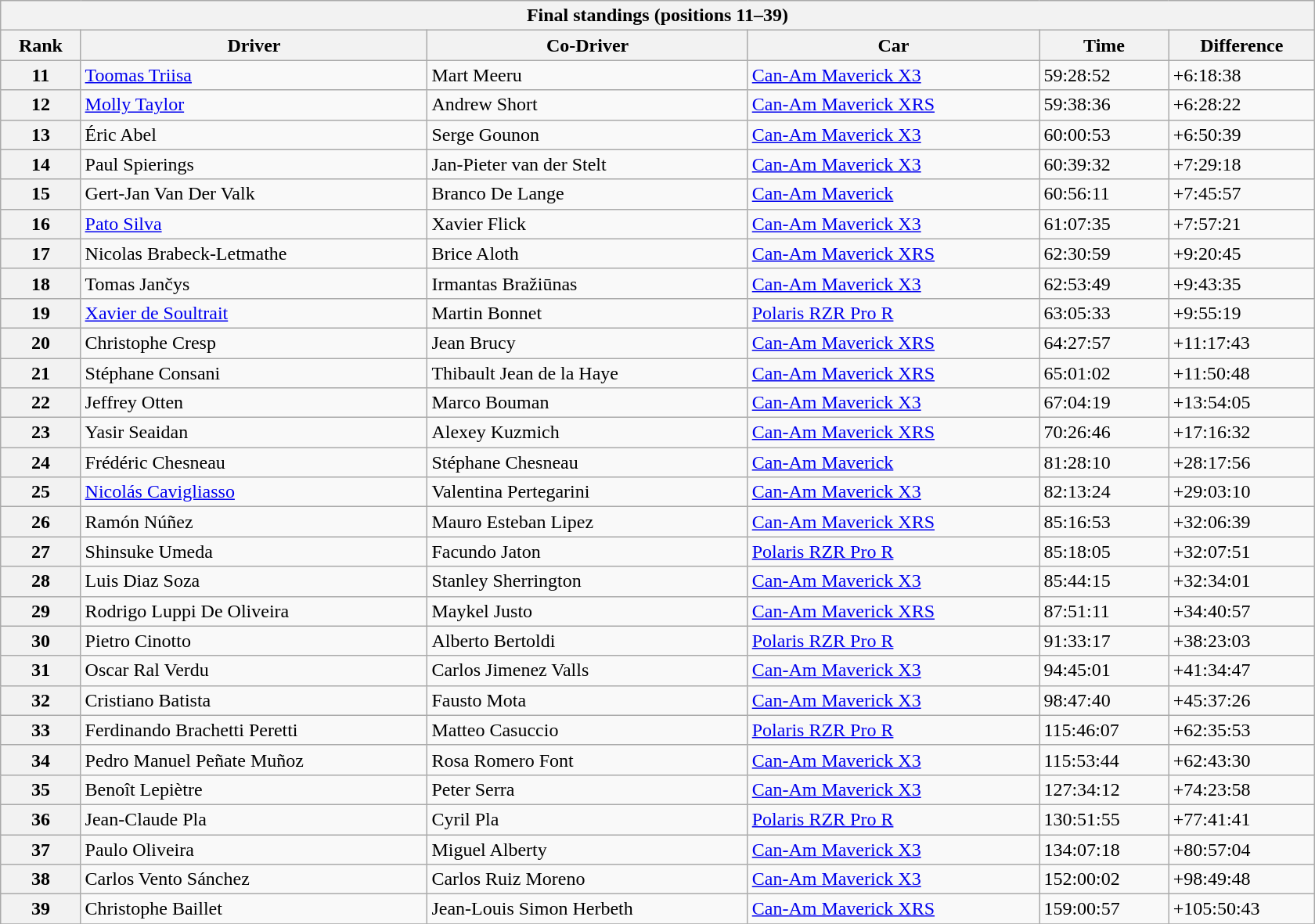<table class="collapsible collapsed wikitable" style="width:70em;margin-top:-1px;">
<tr>
<th colspan="6">Final standings (positions 11–39)</th>
</tr>
<tr>
<th>Rank</th>
<th>Driver</th>
<th>Co-Driver</th>
<th>Car</th>
<th>Time</th>
<th>Difference</th>
</tr>
<tr>
<th>11</th>
<td> <a href='#'>Toomas Triisa</a></td>
<td> Mart Meeru</td>
<td><a href='#'>Can-Am Maverick X3</a></td>
<td>59:28:52</td>
<td>+6:18:38</td>
</tr>
<tr>
<th>12</th>
<td> <a href='#'>Molly Taylor</a></td>
<td> Andrew Short</td>
<td><a href='#'>Can-Am Maverick XRS</a></td>
<td>59:38:36</td>
<td>+6:28:22</td>
</tr>
<tr>
<th>13</th>
<td> Éric Abel</td>
<td> Serge Gounon</td>
<td><a href='#'>Can-Am Maverick X3</a></td>
<td>60:00:53</td>
<td>+6:50:39</td>
</tr>
<tr>
<th>14</th>
<td> Paul Spierings</td>
<td> Jan-Pieter van der Stelt</td>
<td><a href='#'>Can-Am Maverick X3</a></td>
<td>60:39:32</td>
<td>+7:29:18</td>
</tr>
<tr>
<th>15</th>
<td> Gert-Jan Van Der Valk</td>
<td> Branco De Lange</td>
<td><a href='#'>Can-Am Maverick</a></td>
<td>60:56:11</td>
<td>+7:45:57</td>
</tr>
<tr>
<th>16</th>
<td> <a href='#'>Pato Silva</a></td>
<td> Xavier Flick</td>
<td><a href='#'>Can-Am Maverick X3</a></td>
<td>61:07:35</td>
<td>+7:57:21</td>
</tr>
<tr>
<th>17</th>
<td> Nicolas Brabeck-Letmathe</td>
<td> Brice Aloth</td>
<td><a href='#'>Can-Am Maverick XRS</a></td>
<td>62:30:59</td>
<td>+9:20:45</td>
</tr>
<tr>
<th>18</th>
<td> Tomas Jančys</td>
<td> Irmantas Bražiūnas</td>
<td><a href='#'>Can-Am Maverick X3</a></td>
<td>62:53:49</td>
<td>+9:43:35</td>
</tr>
<tr>
<th>19</th>
<td> <a href='#'>Xavier de Soultrait</a></td>
<td> Martin Bonnet</td>
<td><a href='#'>Polaris RZR Pro R</a></td>
<td>63:05:33</td>
<td>+9:55:19</td>
</tr>
<tr>
<th>20</th>
<td> Christophe Cresp</td>
<td> Jean Brucy</td>
<td><a href='#'>Can-Am Maverick XRS</a></td>
<td>64:27:57</td>
<td>+11:17:43</td>
</tr>
<tr>
<th>21</th>
<td> Stéphane Consani</td>
<td> Thibault Jean de la Haye</td>
<td><a href='#'>Can-Am Maverick XRS</a></td>
<td>65:01:02</td>
<td>+11:50:48</td>
</tr>
<tr>
<th>22</th>
<td> Jeffrey Otten</td>
<td> Marco Bouman</td>
<td><a href='#'>Can-Am Maverick X3</a></td>
<td>67:04:19</td>
<td>+13:54:05</td>
</tr>
<tr>
<th>23</th>
<td> Yasir Seaidan </td>
<td> Alexey Kuzmich</td>
<td><a href='#'>Can-Am Maverick XRS</a></td>
<td>70:26:46</td>
<td>+17:16:32</td>
</tr>
<tr>
<th>24</th>
<td> Frédéric Chesneau</td>
<td> Stéphane Chesneau</td>
<td><a href='#'>Can-Am Maverick</a></td>
<td>81:28:10</td>
<td>+28:17:56</td>
</tr>
<tr>
<th>25</th>
<td> <a href='#'>Nicolás Cavigliasso</a></td>
<td> Valentina Pertegarini</td>
<td><a href='#'>Can-Am Maverick X3</a></td>
<td>82:13:24</td>
<td>+29:03:10</td>
</tr>
<tr>
<th>26</th>
<td> Ramón Núñez</td>
<td> Mauro Esteban Lipez</td>
<td><a href='#'>Can-Am Maverick XRS</a></td>
<td>85:16:53</td>
<td>+32:06:39</td>
</tr>
<tr>
<th>27</th>
<td> Shinsuke Umeda</td>
<td> Facundo Jaton</td>
<td><a href='#'>Polaris RZR Pro R</a></td>
<td>85:18:05</td>
<td>+32:07:51</td>
</tr>
<tr>
<th>28</th>
<td> Luis Diaz Soza</td>
<td> Stanley Sherrington</td>
<td><a href='#'>Can-Am Maverick X3</a></td>
<td>85:44:15</td>
<td>+32:34:01</td>
</tr>
<tr>
<th>29</th>
<td> Rodrigo Luppi De Oliveira</td>
<td> Maykel Justo</td>
<td><a href='#'>Can-Am Maverick XRS</a></td>
<td>87:51:11</td>
<td>+34:40:57</td>
</tr>
<tr>
<th>30</th>
<td> Pietro Cinotto</td>
<td> Alberto Bertoldi</td>
<td><a href='#'>Polaris RZR Pro R</a></td>
<td>91:33:17</td>
<td>+38:23:03</td>
</tr>
<tr>
<th>31</th>
<td> Oscar Ral Verdu</td>
<td> Carlos Jimenez Valls</td>
<td><a href='#'>Can-Am Maverick X3</a></td>
<td>94:45:01</td>
<td>+41:34:47</td>
</tr>
<tr>
<th>32</th>
<td> Cristiano Batista</td>
<td> Fausto Mota</td>
<td><a href='#'>Can-Am Maverick X3</a></td>
<td>98:47:40</td>
<td>+45:37:26</td>
</tr>
<tr>
<th>33</th>
<td> Ferdinando Brachetti Peretti</td>
<td> Matteo Casuccio</td>
<td><a href='#'>Polaris RZR Pro R</a></td>
<td>115:46:07</td>
<td>+62:35:53</td>
</tr>
<tr>
<th>34</th>
<td> Pedro Manuel Peñate Muñoz</td>
<td> Rosa Romero Font</td>
<td><a href='#'>Can-Am Maverick X3</a></td>
<td>115:53:44</td>
<td>+62:43:30</td>
</tr>
<tr>
<th>35</th>
<td> Benoît Lepiètre</td>
<td> Peter Serra</td>
<td><a href='#'>Can-Am Maverick X3</a></td>
<td>127:34:12</td>
<td>+74:23:58</td>
</tr>
<tr>
<th>36</th>
<td> Jean-Claude Pla</td>
<td> Cyril Pla</td>
<td><a href='#'>Polaris RZR Pro R</a></td>
<td>130:51:55</td>
<td>+77:41:41</td>
</tr>
<tr>
<th>37</th>
<td> Paulo Oliveira</td>
<td> Miguel Alberty</td>
<td><a href='#'>Can-Am Maverick X3</a></td>
<td>134:07:18</td>
<td>+80:57:04</td>
</tr>
<tr>
<th>38</th>
<td> Carlos Vento Sánchez</td>
<td> Carlos Ruiz Moreno</td>
<td><a href='#'>Can-Am Maverick X3</a></td>
<td>152:00:02</td>
<td>+98:49:48</td>
</tr>
<tr>
<th>39</th>
<td> Christophe Baillet</td>
<td> Jean-Louis Simon Herbeth</td>
<td><a href='#'>Can-Am Maverick XRS</a></td>
<td>159:00:57</td>
<td>+105:50:43</td>
</tr>
<tr>
</tr>
</table>
